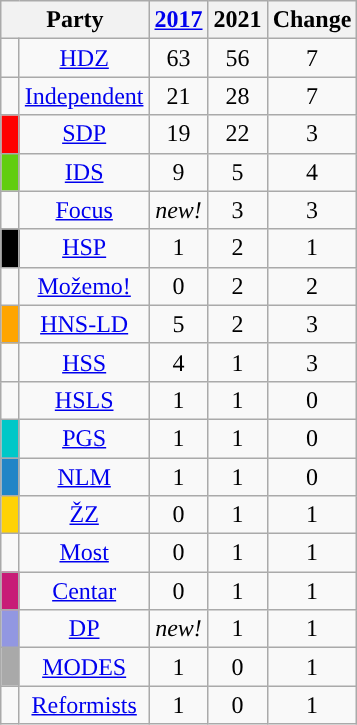<table class="wikitable sortable">
<tr>
<th class="sortable" colspan=2>Party</th>
<th class="sortable"><a href='#'>2017</a></th>
<th class="sortable">2021</th>
<th class="sortable">Change</th>
</tr>
<tr>
<td width=5px style="background-color:"></td>
<td align=center><a href='#'>HDZ</a></td>
<td align=center>63</td>
<td align=center>56</td>
<td align=center>7</td>
</tr>
<tr>
<td width=5px style="background-color:"></td>
<td align=center><a href='#'>Independent</a></td>
<td align=center>21</td>
<td align=center>28</td>
<td align=center>7</td>
</tr>
<tr>
<td width=5px style="background-color:red"></td>
<td align=center><a href='#'>SDP</a></td>
<td align=center>19</td>
<td align=center>22</td>
<td align=center>3</td>
</tr>
<tr>
<td width=5px style="background-color:#61cd10"></td>
<td align=center><a href='#'>IDS</a></td>
<td align=center>9</td>
<td align=center>5</td>
<td align=center>4</td>
</tr>
<tr>
<td width="5px" style="background-color:"></td>
<td align="center"><a href='#'>Focus</a></td>
<td align="center"><em>new!</em></td>
<td align="center">3</td>
<td align="center">3</td>
</tr>
<tr>
<td width="5px" style="background-color:black"></td>
<td align="center"><a href='#'>HSP</a></td>
<td align="center">1</td>
<td align="center">2</td>
<td align="center">1</td>
</tr>
<tr>
<td width="5px" style="background-color:"></td>
<td align="center"><a href='#'>Možemo!</a></td>
<td align="center">0</td>
<td align="center">2</td>
<td align="center">2</td>
</tr>
<tr>
<td width=5px style="background-color:orange"></td>
<td align=center><a href='#'>HNS-LD</a></td>
<td align=center>5</td>
<td align=center>2</td>
<td align=center>3</td>
</tr>
<tr>
<td width=5px style="background-color:"></td>
<td align=center><a href='#'>HSS</a></td>
<td align=center>4</td>
<td align=center>1</td>
<td align=center>3</td>
</tr>
<tr>
<td width=5px style="background-color:"></td>
<td align=center><a href='#'>HSLS</a></td>
<td align=center>1</td>
<td align=center>1</td>
<td align=center>0</td>
</tr>
<tr>
<td width=5px style="background-color:#00c8c8"></td>
<td align=center><a href='#'>PGS</a></td>
<td align=center>1</td>
<td align=center>1</td>
<td align=center>0</td>
</tr>
<tr>
<td width="5px" style="background-color:#2085c7"></td>
<td align="center"><a href='#'>NLM</a></td>
<td align="center">1</td>
<td align="center">1</td>
<td align="center">0</td>
</tr>
<tr>
<td width="5px" style="background-color:#ffd204"></td>
<td align="center"><a href='#'>ŽZ</a></td>
<td align="center">0</td>
<td align="center">1</td>
<td align="center">1</td>
</tr>
<tr>
<td width="5px" style="background-color:"></td>
<td align="center"><a href='#'>Most</a></td>
<td align="center">0</td>
<td align="center">1</td>
<td align="center">1</td>
</tr>
<tr>
<td width="5px" style="background-color:#C81B77"></td>
<td align="center"><a href='#'>Centar</a></td>
<td align="center">0</td>
<td align="center">1</td>
<td align="center">1</td>
</tr>
<tr>
<td width="5px" style="background-color:#9297e1"></td>
<td align="center"><a href='#'>DP</a></td>
<td align="center"><em>new!</em></td>
<td align="center">1</td>
<td align="center">1</td>
</tr>
<tr>
<td width=5px style="background-color:darkgrey"></td>
<td align=center><a href='#'>MODES</a></td>
<td align=center>1</td>
<td align=center>0</td>
<td align=center>1</td>
</tr>
<tr>
<td width=5px style="background-color:"></td>
<td align=center><a href='#'>Reformists</a></td>
<td align=center>1</td>
<td align=center>0</td>
<td align=center>1</td>
</tr>
</table>
